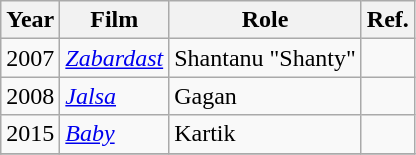<table class="wikitable sortable">
<tr>
<th>Year</th>
<th>Film</th>
<th>Role</th>
<th>Ref.</th>
</tr>
<tr>
<td>2007</td>
<td><em><a href='#'>Zabardast</a></em></td>
<td>Shantanu "Shanty"</td>
<td></td>
</tr>
<tr>
<td>2008</td>
<td><em><a href='#'>Jalsa</a></em></td>
<td>Gagan</td>
<td></td>
</tr>
<tr>
<td>2015</td>
<td><em><a href='#'> Baby</a></em></td>
<td>Kartik</td>
<td></td>
</tr>
<tr>
</tr>
</table>
